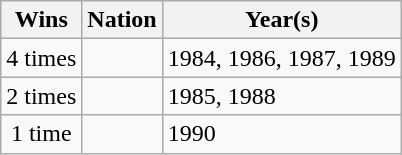<table class="wikitable">
<tr>
<th>Wins</th>
<th>Nation</th>
<th>Year(s)</th>
</tr>
<tr>
<td align=center>4 times</td>
<td></td>
<td>1984, 1986, 1987, 1989</td>
</tr>
<tr>
<td align=center>2 times</td>
<td></td>
<td>1985, 1988</td>
</tr>
<tr>
<td align=center>1 time</td>
<td></td>
<td>1990</td>
</tr>
</table>
